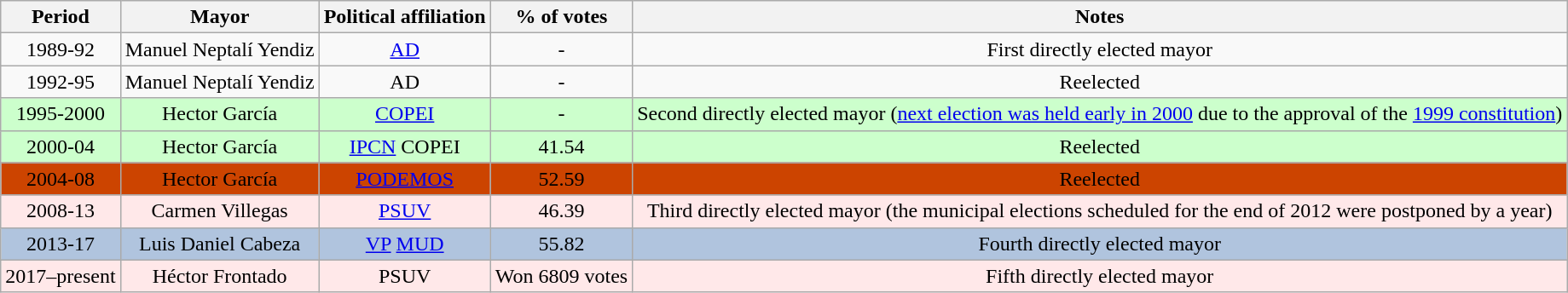<table class="wikitable sortable" style="text-align:center;" cellspacing="2" cellpadding="2">
<tr>
<th>Period</th>
<th>Mayor</th>
<th>Political affiliation</th>
<th>% of votes</th>
<th>Notes</th>
</tr>
<tr bgcolor="" align="center">
<td>1989-92</td>
<td>Manuel Neptalí Yendiz</td>
<td><a href='#'>AD</a></td>
<td>-</td>
<td>First directly elected mayor</td>
</tr>
<tr bgcolor="" align="center">
<td>1992-95</td>
<td>Manuel Neptalí Yendiz</td>
<td>AD</td>
<td>-</td>
<td>Reelected</td>
</tr>
<tr bgcolor="#CCFFCC" align="center">
<td>1995-2000</td>
<td>Hector García</td>
<td><a href='#'>COPEI</a></td>
<td>-</td>
<td>Second directly elected mayor (<a href='#'>next election was held early in 2000</a> due to the approval of the <a href='#'>1999 constitution</a>)</td>
</tr>
<tr bgcolor="#CCFFCC">
<td>2000-04</td>
<td>Hector García</td>
<td><a href='#'>IPCN</a> COPEI</td>
<td>41.54</td>
<td>Reelected</td>
</tr>
<tr bgcolor="#cc4400">
<td>2004-08</td>
<td>Hector García</td>
<td><a href='#'>PODEMOS</a></td>
<td>52.59</td>
<td>Reelected</td>
</tr>
<tr bgcolor="#FFE8E9">
<td>2008-13</td>
<td>Carmen Villegas</td>
<td><a href='#'>PSUV</a></td>
<td>46.39</td>
<td>Third directly elected mayor (the municipal elections scheduled for the end of 2012 were postponed by a year)</td>
</tr>
<tr bgcolor="#B0C4DE">
<td>2013-17</td>
<td>Luis Daniel Cabeza</td>
<td><a href='#'>VP</a> <a href='#'>MUD</a></td>
<td>55.82</td>
<td>Fourth directly elected mayor</td>
</tr>
<tr bgcolor="#FFE8E9">
<td>2017–present</td>
<td>Héctor Frontado</td>
<td>PSUV</td>
<td>Won 6809 votes</td>
<td>Fifth directly elected mayor</td>
</tr>
</table>
